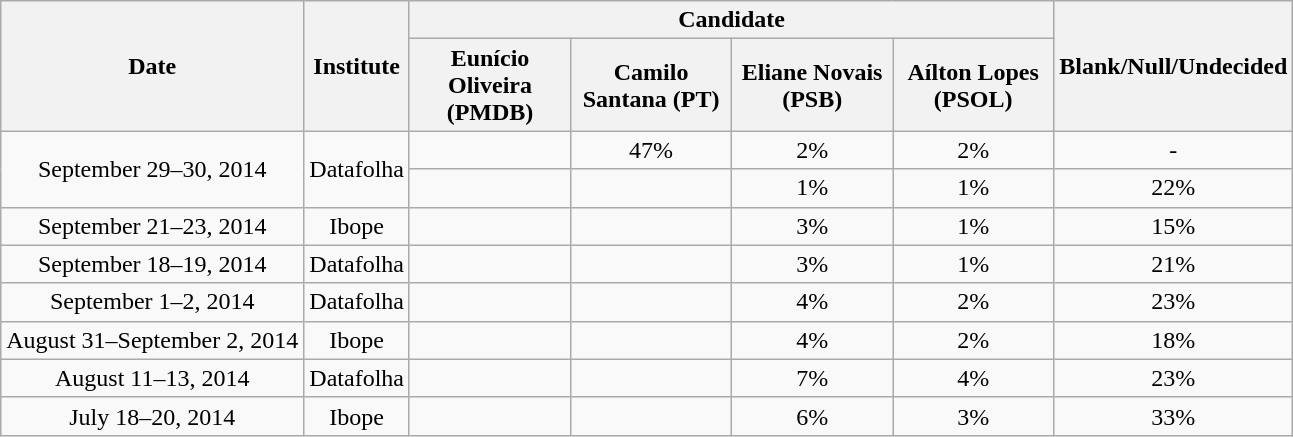<table class=wikitable style=text-align:center;>
<tr>
<th rowspan=2>Date</th>
<th rowspan=2>Institute</th>
<th colspan=4>Candidate</th>
<th rowspan=2>Blank/Null/Undecided</th>
</tr>
<tr>
<th width=100>Eunício Oliveira (PMDB)</th>
<th width=100>Camilo Santana (PT)</th>
<th width=100>Eliane Novais (PSB)</th>
<th width=100>Aílton Lopes (PSOL)</th>
</tr>
<tr>
<td rowspan=2>September 29–30, 2014</td>
<td rowspan=2>Datafolha</td>
<td></td>
<td>47%</td>
<td>2%</td>
<td>2%</td>
<td>-</td>
</tr>
<tr>
<td></td>
<td></td>
<td>1%</td>
<td>1%</td>
<td>22%</td>
</tr>
<tr>
<td>September 21–23, 2014</td>
<td>Ibope</td>
<td></td>
<td></td>
<td>3%</td>
<td>1%</td>
<td>15%</td>
</tr>
<tr>
<td>September 18–19, 2014</td>
<td>Datafolha</td>
<td></td>
<td></td>
<td>3%</td>
<td>1%</td>
<td>21%</td>
</tr>
<tr>
<td>September 1–2, 2014</td>
<td>Datafolha</td>
<td></td>
<td></td>
<td>4%</td>
<td>2%</td>
<td>23%</td>
</tr>
<tr>
<td>August 31–September 2, 2014</td>
<td>Ibope</td>
<td></td>
<td></td>
<td>4%</td>
<td>2%</td>
<td>18%</td>
</tr>
<tr>
<td>August 11–13, 2014</td>
<td>Datafolha</td>
<td></td>
<td></td>
<td>7%</td>
<td>4%</td>
<td>23%</td>
</tr>
<tr>
<td>July 18–20, 2014</td>
<td>Ibope</td>
<td></td>
<td></td>
<td>6%</td>
<td>3%</td>
<td>33%</td>
</tr>
</table>
